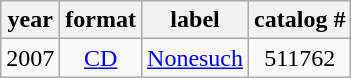<table class="wikitable" style="text-align:center">
<tr>
<th>year</th>
<th>format</th>
<th>label</th>
<th>catalog #</th>
</tr>
<tr>
<td>2007</td>
<td><a href='#'>CD</a></td>
<td><a href='#'>Nonesuch</a></td>
<td>511762</td>
</tr>
</table>
